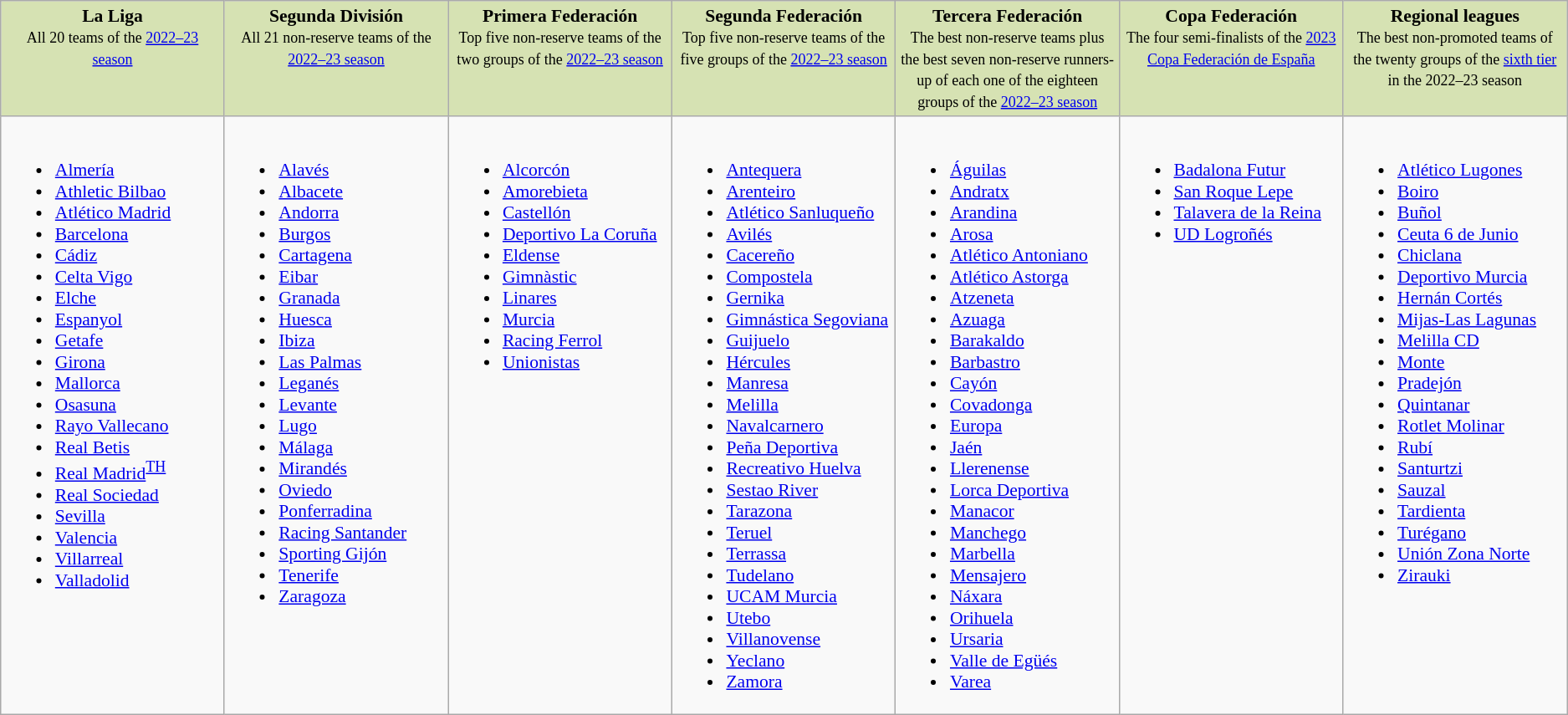<table class="wikitable" style="font-size:90%">
<tr style="background-color:#d6e2b3; text-align:center; vertical-align:top">
<td style="width:14%"><strong>La Liga</strong><br><small>All 20 teams of the <a href='#'>2022–23 season</a></small></td>
<td style="width:14%"><strong>Segunda División</strong><br><small>All 21 non-reserve teams of the <a href='#'>2022–23 season</a></small></td>
<td style="width:14%"><strong>Primera Federación</strong><br><small>Top five non-reserve teams of the two groups of the <a href='#'>2022–23 season</a></small></td>
<td style="width:14%"><strong>Segunda Federación</strong><br><small>Top five non-reserve teams of the five groups of the <a href='#'>2022–23 season</a></small></td>
<td style="width:14%"><strong>Tercera Federación</strong><br><small>The best non-reserve teams plus the best seven non-reserve runners-up of each one of the eighteen groups of the <a href='#'>2022–23 season</a></small></td>
<td style="width:14%"><strong>Copa Federación</strong><br><small>The four semi-finalists of the <a href='#'>2023 Copa Federación de España</a></small></td>
<td style="width:14%"><strong>Regional leagues</strong><br><small>The best non-promoted teams of the twenty groups of the <a href='#'>sixth tier</a> in the 2022–23 season </small></td>
</tr>
<tr style="vertical-align:top">
<td><br><ul><li><a href='#'>Almería</a></li><li><a href='#'>Athletic Bilbao</a></li><li><a href='#'>Atlético Madrid</a></li><li><a href='#'>Barcelona</a></li><li><a href='#'>Cádiz</a></li><li><a href='#'>Celta Vigo</a></li><li><a href='#'>Elche</a></li><li><a href='#'>Espanyol</a></li><li><a href='#'>Getafe</a></li><li><a href='#'>Girona</a></li><li><a href='#'>Mallorca</a></li><li><a href='#'>Osasuna</a></li><li><a href='#'>Rayo Vallecano</a></li><li><a href='#'>Real Betis</a></li><li><a href='#'>Real Madrid</a><sup><a href='#'>TH</a></sup></li><li><a href='#'>Real Sociedad</a></li><li><a href='#'>Sevilla</a></li><li><a href='#'>Valencia</a></li><li><a href='#'>Villarreal</a></li><li><a href='#'>Valladolid</a></li></ul></td>
<td><br><ul><li><a href='#'>Alavés</a></li><li><a href='#'>Albacete</a></li><li><a href='#'>Andorra</a></li><li><a href='#'>Burgos</a></li><li><a href='#'>Cartagena</a></li><li><a href='#'>Eibar</a></li><li><a href='#'>Granada</a></li><li><a href='#'>Huesca</a></li><li><a href='#'>Ibiza</a></li><li><a href='#'>Las Palmas</a></li><li><a href='#'>Leganés</a></li><li><a href='#'>Levante</a></li><li><a href='#'>Lugo</a></li><li><a href='#'>Málaga</a></li><li><a href='#'>Mirandés</a></li><li><a href='#'>Oviedo</a></li><li><a href='#'>Ponferradina</a></li><li><a href='#'>Racing Santander</a></li><li><a href='#'>Sporting Gijón</a></li><li><a href='#'>Tenerife</a></li><li><a href='#'>Zaragoza</a></li></ul></td>
<td><br><ul><li><a href='#'>Alcorcón</a></li><li><a href='#'>Amorebieta</a></li><li><a href='#'>Castellón</a></li><li><a href='#'>Deportivo La Coruña</a></li><li><a href='#'>Eldense</a></li><li><a href='#'>Gimnàstic</a></li><li><a href='#'>Linares</a></li><li><a href='#'>Murcia</a></li><li><a href='#'>Racing Ferrol</a></li><li><a href='#'>Unionistas</a></li></ul></td>
<td><br><ul><li><a href='#'>Antequera</a></li><li><a href='#'>Arenteiro</a></li><li><a href='#'>Atlético Sanluqueño</a></li><li><a href='#'>Avilés</a></li><li><a href='#'>Cacereño</a></li><li><a href='#'>Compostela</a></li><li><a href='#'>Gernika</a></li><li><a href='#'>Gimnástica Segoviana</a></li><li><a href='#'>Guijuelo</a></li><li><a href='#'>Hércules</a></li><li><a href='#'>Manresa</a></li><li><a href='#'>Melilla</a></li><li><a href='#'>Navalcarnero</a></li><li><a href='#'>Peña Deportiva</a></li><li><a href='#'>Recreativo Huelva</a></li><li><a href='#'>Sestao River</a></li><li><a href='#'>Tarazona</a></li><li><a href='#'>Teruel</a></li><li><a href='#'>Terrassa</a></li><li><a href='#'>Tudelano</a></li><li><a href='#'>UCAM Murcia</a></li><li><a href='#'>Utebo</a></li><li><a href='#'>Villanovense</a></li><li><a href='#'>Yeclano</a></li><li><a href='#'>Zamora</a></li></ul></td>
<td><br><ul><li><a href='#'>Águilas</a></li><li><a href='#'>Andratx</a></li><li><a href='#'>Arandina</a></li><li><a href='#'>Arosa</a></li><li><a href='#'>Atlético Antoniano</a></li><li><a href='#'>Atlético Astorga</a></li><li><a href='#'>Atzeneta</a></li><li><a href='#'>Azuaga</a></li><li><a href='#'>Barakaldo</a></li><li><a href='#'>Barbastro</a></li><li><a href='#'>Cayón</a></li><li><a href='#'>Covadonga</a></li><li><a href='#'>Europa</a></li><li><a href='#'>Jaén</a></li><li><a href='#'>Llerenense</a></li><li><a href='#'>Lorca Deportiva</a></li><li><a href='#'>Manacor</a></li><li><a href='#'>Manchego</a></li><li><a href='#'>Marbella</a></li><li><a href='#'>Mensajero</a></li><li><a href='#'>Náxara</a></li><li><a href='#'>Orihuela</a></li><li><a href='#'>Ursaria</a></li><li><a href='#'>Valle de Egüés</a></li><li><a href='#'>Varea</a></li></ul></td>
<td><br><ul><li><a href='#'>Badalona Futur</a></li><li><a href='#'>San Roque Lepe</a></li><li><a href='#'>Talavera de la Reina</a></li><li><a href='#'>UD Logroñés</a></li></ul></td>
<td><br><ul><li><a href='#'>Atlético Lugones</a></li><li><a href='#'>Boiro</a></li><li><a href='#'>Buñol</a></li><li><a href='#'>Ceuta 6 de Junio</a></li><li><a href='#'>Chiclana</a></li><li><a href='#'>Deportivo Murcia</a></li><li><a href='#'>Hernán Cortés</a></li><li><a href='#'>Mijas-Las Lagunas</a></li><li><a href='#'>Melilla CD</a></li><li><a href='#'>Monte</a></li><li><a href='#'>Pradejón</a></li><li><a href='#'>Quintanar</a></li><li><a href='#'>Rotlet Molinar</a></li><li><a href='#'>Rubí</a></li><li><a href='#'>Santurtzi</a></li><li><a href='#'>Sauzal</a></li><li><a href='#'>Tardienta</a></li><li><a href='#'>Turégano</a></li><li><a href='#'>Unión Zona Norte</a></li><li><a href='#'>Zirauki</a></li></ul></td>
</tr>
</table>
